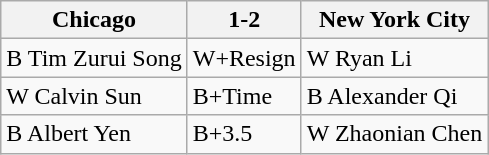<table class="wikitable">
<tr>
<th>Chicago</th>
<th>1-2</th>
<th>New York City</th>
</tr>
<tr>
<td>B Tim Zurui Song</td>
<td>W+Resign</td>
<td>W Ryan Li</td>
</tr>
<tr>
<td>W Calvin Sun</td>
<td>B+Time</td>
<td>B Alexander Qi</td>
</tr>
<tr>
<td>B Albert Yen</td>
<td>B+3.5</td>
<td>W Zhaonian Chen</td>
</tr>
</table>
